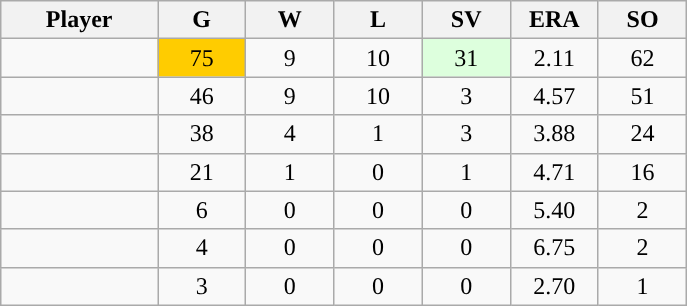<table class="wikitable sortable">
<tr>
<th bgcolor="#DDDDFF" width="16%">Player</th>
<th bgcolor="#DDDDFF" width="9%">G</th>
<th bgcolor="#DDDDFF" width="9%">W</th>
<th bgcolor="#DDDDFF" width="9%">L</th>
<th bgcolor="#DDDDFF" width="9%">SV</th>
<th bgcolor="#DDDDFF" width="9%">ERA</th>
<th bgcolor="#DDDDFF" width="9%">SO</th>
</tr>
<tr align="center">
<td></td>
<td bgcolor="#FFCC00">75</td>
<td>9</td>
<td>10</td>
<td bgcolor="#DDFFDD">31</td>
<td>2.11</td>
<td>62</td>
</tr>
<tr align="center">
<td></td>
<td>46</td>
<td>9</td>
<td>10</td>
<td>3</td>
<td>4.57</td>
<td>51</td>
</tr>
<tr align="center">
<td></td>
<td>38</td>
<td>4</td>
<td>1</td>
<td>3</td>
<td>3.88</td>
<td>24</td>
</tr>
<tr align="center">
<td></td>
<td>21</td>
<td>1</td>
<td>0</td>
<td>1</td>
<td>4.71</td>
<td>16</td>
</tr>
<tr align="center">
<td></td>
<td>6</td>
<td>0</td>
<td>0</td>
<td>0</td>
<td>5.40</td>
<td>2</td>
</tr>
<tr align="center">
<td></td>
<td>4</td>
<td>0</td>
<td>0</td>
<td>0</td>
<td>6.75</td>
<td>2</td>
</tr>
<tr align="center">
<td></td>
<td>3</td>
<td>0</td>
<td>0</td>
<td>0</td>
<td>2.70</td>
<td>1</td>
</tr>
</table>
